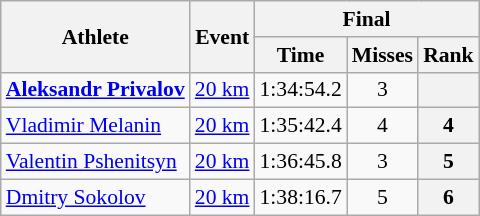<table class="wikitable" style="font-size:90%">
<tr>
<th rowspan="2">Athlete</th>
<th rowspan="2">Event</th>
<th colspan="3">Final</th>
</tr>
<tr>
<th>Time</th>
<th>Misses</th>
<th>Rank</th>
</tr>
<tr>
<td><strong><a href='#'>Aleksandr Privalov</a></strong></td>
<td><a href='#'>20 km</a></td>
<td align="center">1:34:54.2</td>
<td align="center">3</td>
<th align="center"></th>
</tr>
<tr>
<td><a href='#'>Vladimir Melanin</a></td>
<td><a href='#'>20 km</a></td>
<td align="center">1:35:42.4</td>
<td align="center">4</td>
<th align="center">4</th>
</tr>
<tr>
<td><a href='#'>Valentin Pshenitsyn</a></td>
<td><a href='#'>20 km</a></td>
<td align="center">1:36:45.8</td>
<td align="center">3</td>
<th align="center">5</th>
</tr>
<tr>
<td><a href='#'>Dmitry Sokolov</a></td>
<td><a href='#'>20 km</a></td>
<td align="center">1:38:16.7</td>
<td align="center">5</td>
<th align="center">6</th>
</tr>
</table>
